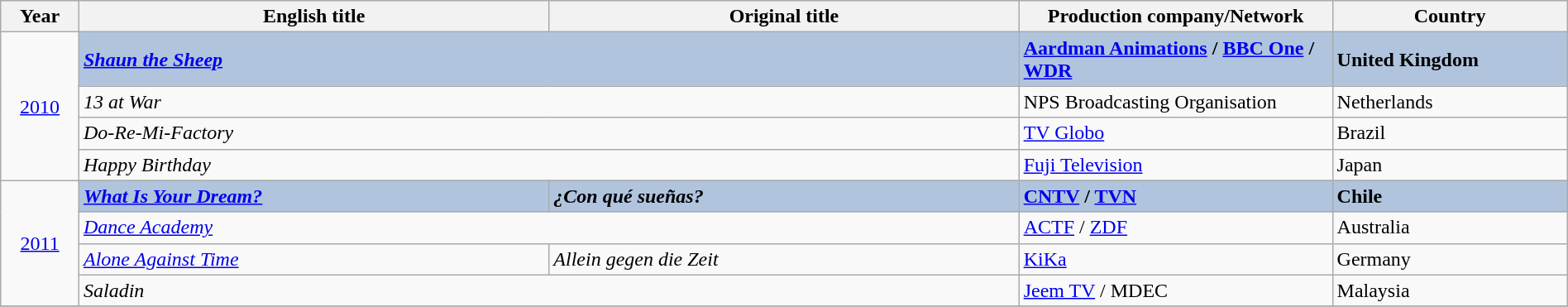<table class="wikitable" width="100%" border="1" cellpadding="5" cellspacing="0">
<tr>
<th width=5%>Year</th>
<th width=30%>English title</th>
<th width=30%>Original title</th>
<th width=20%><strong>Production company/Network</strong></th>
<th width=15%><strong>Country</strong></th>
</tr>
<tr>
<td rowspan="4" style="text-align:center;"><a href='#'>2010</a><br></td>
<td colspan="2" style="background:#B0C4DE;"><strong><em><a href='#'>Shaun the Sheep</a></em></strong></td>
<td style="background:#B0C4DE;"><strong><a href='#'>Aardman Animations</a> / <a href='#'>BBC One</a> / <a href='#'>WDR</a></strong></td>
<td style="background:#B0C4DE;"><strong>United Kingdom</strong></td>
</tr>
<tr>
<td colspan="2"><em>13 at War</em></td>
<td>NPS Broadcasting Organisation</td>
<td>Netherlands</td>
</tr>
<tr>
<td colspan="2"><em>Do-Re-Mi-Factory</em></td>
<td><a href='#'>TV Globo</a></td>
<td>Brazil</td>
</tr>
<tr>
<td colspan="2"><em>Happy Birthday</em></td>
<td><a href='#'>Fuji Television</a></td>
<td>Japan</td>
</tr>
<tr>
<td rowspan="4" style="text-align:center;"><a href='#'>2011</a><br></td>
<td style="background:#B0C4DE;"><strong><em><a href='#'>What Is Your Dream?</a></em></strong></td>
<td style="background:#B0C4DE;"><strong><em>¿Con qué sueñas?</em></strong></td>
<td style="background:#B0C4DE;"><strong><a href='#'>CNTV</a> / <a href='#'>TVN</a></strong></td>
<td style="background:#B0C4DE;"><strong>Chile</strong></td>
</tr>
<tr>
<td colspan="2"><em><a href='#'>Dance Academy</a></em></td>
<td><a href='#'>ACTF</a> / <a href='#'>ZDF</a></td>
<td>Australia</td>
</tr>
<tr>
<td><em><a href='#'>Alone Against Time</a></em></td>
<td><em>Allein gegen die Zeit</em></td>
<td><a href='#'>KiKa</a></td>
<td>Germany</td>
</tr>
<tr>
<td colspan="2"><em>Saladin</em></td>
<td><a href='#'>Jeem TV</a> / MDEC</td>
<td>Malaysia</td>
</tr>
<tr>
</tr>
</table>
